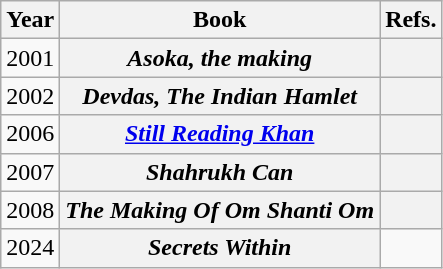<table class="wikitable sortable plainrowheaders" style="text-align:center">
<tr>
<th scope="col">Year</th>
<th scope="col">Book</th>
<th>Refs.</th>
</tr>
<tr>
<td>2001</td>
<th scope="row"><em> Asoka, the making</em></th>
<th></th>
</tr>
<tr>
<td>2002</td>
<th scope="row"><em>Devdas, The Indian Hamlet</em></th>
<th></th>
</tr>
<tr>
<td>2006</td>
<th scope="row"><em><a href='#'>Still Reading Khan</a></em></th>
<th></th>
</tr>
<tr>
<td>2007</td>
<th scope="row"><em>Shahrukh Can</em></th>
<th></th>
</tr>
<tr>
<td>2008</td>
<th scope="row"><em>The Making Of Om Shanti Om</em></th>
<th></th>
</tr>
<tr>
<td>2024</td>
<th scope="row"><em>Secrets Within</em></th>
</tr>
</table>
